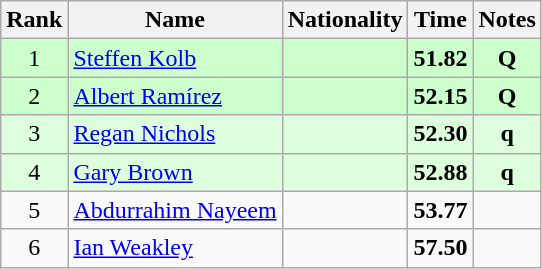<table class="wikitable sortable" style="text-align:center">
<tr>
<th>Rank</th>
<th>Name</th>
<th>Nationality</th>
<th>Time</th>
<th>Notes</th>
</tr>
<tr bgcolor=ccffcc>
<td>1</td>
<td align=left><a href='#'>Steffen Kolb</a></td>
<td align=left></td>
<td><strong>51.82</strong></td>
<td><strong>Q</strong></td>
</tr>
<tr bgcolor=ccffcc>
<td>2</td>
<td align=left><a href='#'>Albert Ramírez</a></td>
<td align=left></td>
<td><strong>52.15</strong></td>
<td><strong>Q</strong></td>
</tr>
<tr bgcolor=ddffdd>
<td>3</td>
<td align=left><a href='#'>Regan Nichols</a></td>
<td align=left></td>
<td><strong>52.30</strong></td>
<td><strong>q</strong></td>
</tr>
<tr bgcolor=ddffdd>
<td>4</td>
<td align=left><a href='#'>Gary Brown</a></td>
<td align=left></td>
<td><strong>52.88</strong></td>
<td><strong>q</strong></td>
</tr>
<tr>
<td>5</td>
<td align=left><a href='#'>Abdurrahim Nayeem</a></td>
<td align=left></td>
<td><strong>53.77</strong></td>
<td></td>
</tr>
<tr>
<td>6</td>
<td align=left><a href='#'>Ian Weakley</a></td>
<td align=left></td>
<td><strong>57.50</strong></td>
<td></td>
</tr>
</table>
